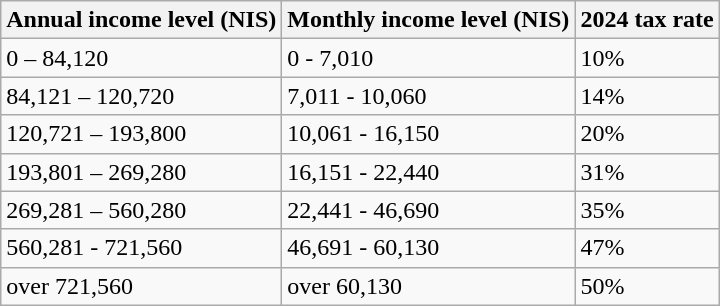<table class="wikitable">
<tr>
<th>Annual income level (NIS)</th>
<th>Monthly income level (NIS)</th>
<th>2024 tax rate</th>
</tr>
<tr>
<td>0 – 84,120</td>
<td>0 - 7,010</td>
<td>10%</td>
</tr>
<tr>
<td>84,121 – 120,720</td>
<td>7,011 - 10,060</td>
<td>14%</td>
</tr>
<tr>
<td>120,721 – 193,800</td>
<td>10,061 - 16,150</td>
<td>20%</td>
</tr>
<tr>
<td>193,801 – 269,280</td>
<td>16,151 - 22,440</td>
<td>31%</td>
</tr>
<tr>
<td>269,281 – 560,280</td>
<td>22,441 - 46,690</td>
<td>35%</td>
</tr>
<tr>
<td>560,281 - 721,560</td>
<td>46,691 - 60,130</td>
<td>47%</td>
</tr>
<tr>
<td>over 721,560</td>
<td>over 60,130</td>
<td>50%</td>
</tr>
</table>
